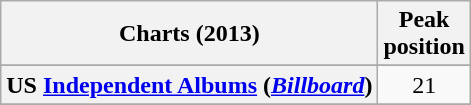<table class="wikitable sortable plainrowheaders" style="text-align:center;">
<tr>
<th align="left">Charts (2013)</th>
<th align="left">Peak<br>position</th>
</tr>
<tr>
</tr>
<tr>
</tr>
<tr>
</tr>
<tr>
</tr>
<tr>
</tr>
<tr>
</tr>
<tr>
</tr>
<tr>
</tr>
<tr>
</tr>
<tr>
</tr>
<tr>
</tr>
<tr>
</tr>
<tr>
</tr>
<tr>
</tr>
<tr>
<th scope="row">US <a href='#'>Independent Albums</a> (<em><a href='#'>Billboard</a></em>)</th>
<td>21</td>
</tr>
<tr>
</tr>
</table>
